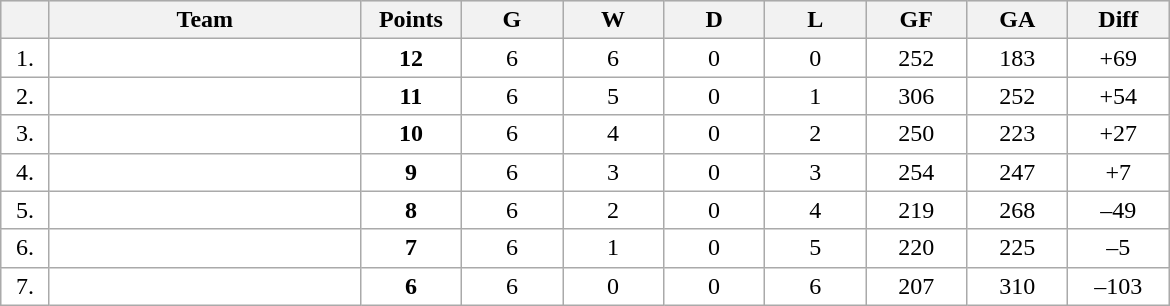<table class=wikitable style="text-align:center">
<tr bgcolor="#DCDCDC">
<th width="25"></th>
<th width="200">Team</th>
<th width="60">Points</th>
<th width="60">G</th>
<th width="60">W</th>
<th width="60">D</th>
<th width="60">L</th>
<th width="60">GF</th>
<th width="60">GA</th>
<th width="60">Diff</th>
</tr>
<tr bgcolor=#FFFFFF>
<td>1.</td>
<td align=left></td>
<td><strong>12</strong></td>
<td>6</td>
<td>6</td>
<td>0</td>
<td>0</td>
<td>252</td>
<td>183</td>
<td>+69</td>
</tr>
<tr bgcolor=#FFFFFF>
<td>2.</td>
<td align=left></td>
<td><strong>11</strong></td>
<td>6</td>
<td>5</td>
<td>0</td>
<td>1</td>
<td>306</td>
<td>252</td>
<td>+54</td>
</tr>
<tr bgcolor=#FFFFFF>
<td>3.</td>
<td align=left></td>
<td><strong>10</strong></td>
<td>6</td>
<td>4</td>
<td>0</td>
<td>2</td>
<td>250</td>
<td>223</td>
<td>+27</td>
</tr>
<tr bgcolor=#FFFFFF>
<td>4.</td>
<td align=left></td>
<td><strong>9</strong></td>
<td>6</td>
<td>3</td>
<td>0</td>
<td>3</td>
<td>254</td>
<td>247</td>
<td>+7</td>
</tr>
<tr bgcolor=#FFFFFF>
<td>5.</td>
<td align=left></td>
<td><strong>8</strong></td>
<td>6</td>
<td>2</td>
<td>0</td>
<td>4</td>
<td>219</td>
<td>268</td>
<td>–49</td>
</tr>
<tr bgcolor=#FFFFFF>
<td>6.</td>
<td align=left></td>
<td><strong>7</strong></td>
<td>6</td>
<td>1</td>
<td>0</td>
<td>5</td>
<td>220</td>
<td>225</td>
<td>–5</td>
</tr>
<tr bgcolor=#FFFFFF>
<td>7.</td>
<td align=left></td>
<td><strong>6</strong></td>
<td>6</td>
<td>0</td>
<td>0</td>
<td>6</td>
<td>207</td>
<td>310</td>
<td>–103</td>
</tr>
</table>
